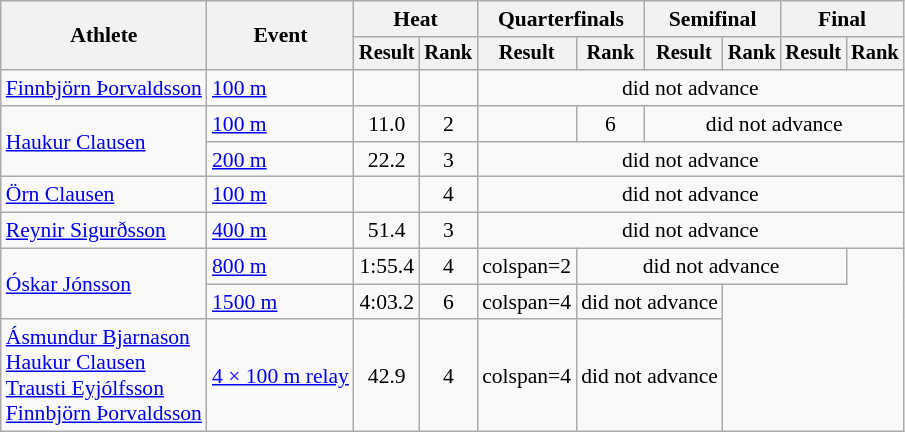<table class="wikitable" style="font-size:90%">
<tr>
<th rowspan="2">Athlete</th>
<th rowspan="2">Event</th>
<th colspan="2">Heat</th>
<th colspan="2">Quarterfinals</th>
<th colspan="2">Semifinal</th>
<th colspan="2">Final</th>
</tr>
<tr style="font-size:95%">
<th>Result</th>
<th>Rank</th>
<th>Result</th>
<th>Rank</th>
<th>Result</th>
<th>Rank</th>
<th>Result</th>
<th>Rank</th>
</tr>
<tr align=center>
<td align=left><a href='#'>Finnbjörn Þorvaldsson</a></td>
<td align=left><a href='#'>100 m</a></td>
<td></td>
<td></td>
<td colspan=6>did not advance</td>
</tr>
<tr align=center>
<td align=left rowspan=2><a href='#'>Haukur Clausen</a></td>
<td align=left><a href='#'>100 m</a></td>
<td>11.0</td>
<td>2</td>
<td></td>
<td>6</td>
<td colspan=6>did not advance</td>
</tr>
<tr align=center>
<td align=left><a href='#'>200 m</a></td>
<td>22.2</td>
<td>3</td>
<td colspan=6>did not advance</td>
</tr>
<tr align=center>
<td align=left><a href='#'>Örn Clausen</a></td>
<td align=left><a href='#'>100 m</a></td>
<td></td>
<td>4</td>
<td colspan=6>did not advance</td>
</tr>
<tr align=center>
<td align=left><a href='#'>Reynir Sigurðsson</a></td>
<td align=left><a href='#'>400 m</a></td>
<td>51.4</td>
<td>3</td>
<td colspan=6>did not advance</td>
</tr>
<tr align=center>
<td align=left rowspan=2><a href='#'>Óskar Jónsson</a></td>
<td align=left><a href='#'>800 m</a></td>
<td>1:55.4</td>
<td>4</td>
<td>colspan=2 </td>
<td colspan=4>did not advance</td>
</tr>
<tr align=center>
<td align=left><a href='#'>1500 m</a></td>
<td>4:03.2</td>
<td>6</td>
<td>colspan=4 </td>
<td colspan=2>did not advance</td>
</tr>
<tr align=center>
<td align=left><a href='#'>Ásmundur Bjarnason</a><br><a href='#'>Haukur Clausen</a><br><a href='#'>Trausti Eyjólfsson</a><br><a href='#'>Finnbjörn Þorvaldsson</a></td>
<td align=left><a href='#'>4 × 100 m relay</a></td>
<td>42.9</td>
<td>4</td>
<td>colspan=4 </td>
<td colspan=2>did not advance</td>
</tr>
</table>
